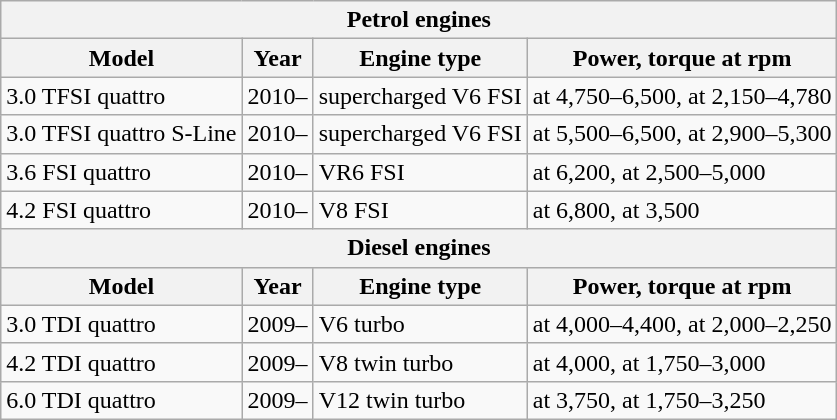<table class="wikitable">
<tr>
<th colspan=4>Petrol engines</th>
</tr>
<tr>
<th>Model</th>
<th>Year</th>
<th>Engine type</th>
<th>Power, torque at rpm</th>
</tr>
<tr>
<td>3.0 TFSI quattro</td>
<td>2010–</td>
<td> supercharged V6 FSI</td>
<td> at 4,750–6,500,  at 2,150–4,780</td>
</tr>
<tr>
<td>3.0 TFSI quattro S-Line</td>
<td>2010–</td>
<td> supercharged V6 FSI</td>
<td> at 5,500–6,500,  at 2,900–5,300</td>
</tr>
<tr>
<td>3.6 FSI quattro</td>
<td>2010–</td>
<td> VR6 FSI</td>
<td> at 6,200,  at 2,500–5,000</td>
</tr>
<tr>
<td>4.2 FSI quattro</td>
<td>2010–</td>
<td> V8 FSI</td>
<td> at 6,800,  at 3,500</td>
</tr>
<tr>
<th colspan=4>Diesel engines</th>
</tr>
<tr>
<th>Model</th>
<th>Year</th>
<th>Engine type</th>
<th>Power, torque at rpm</th>
</tr>
<tr>
<td>3.0 TDI quattro</td>
<td>2009–</td>
<td> V6 turbo</td>
<td> at 4,000–4,400,  at 2,000–2,250</td>
</tr>
<tr>
<td>4.2 TDI quattro</td>
<td>2009–</td>
<td> V8 twin turbo</td>
<td> at 4,000,  at 1,750–3,000</td>
</tr>
<tr>
<td>6.0 TDI quattro</td>
<td>2009–</td>
<td> V12 twin turbo</td>
<td> at 3,750,  at 1,750–3,250</td>
</tr>
</table>
